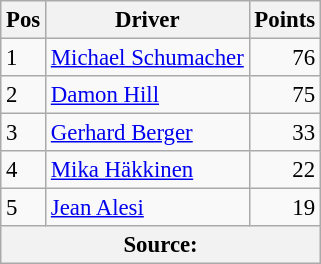<table class="wikitable" style="font-size: 95%;">
<tr>
<th>Pos</th>
<th>Driver</th>
<th>Points</th>
</tr>
<tr>
<td>1</td>
<td> <a href='#'>Michael Schumacher</a></td>
<td align="right">76</td>
</tr>
<tr>
<td>2</td>
<td> <a href='#'>Damon Hill</a></td>
<td align="right">75</td>
</tr>
<tr>
<td>3</td>
<td> <a href='#'>Gerhard Berger</a></td>
<td align="right">33</td>
</tr>
<tr>
<td>4</td>
<td> <a href='#'>Mika Häkkinen</a></td>
<td align="right">22</td>
</tr>
<tr>
<td>5</td>
<td> <a href='#'>Jean Alesi</a></td>
<td align="right">19</td>
</tr>
<tr>
<th colspan=4>Source: </th>
</tr>
</table>
